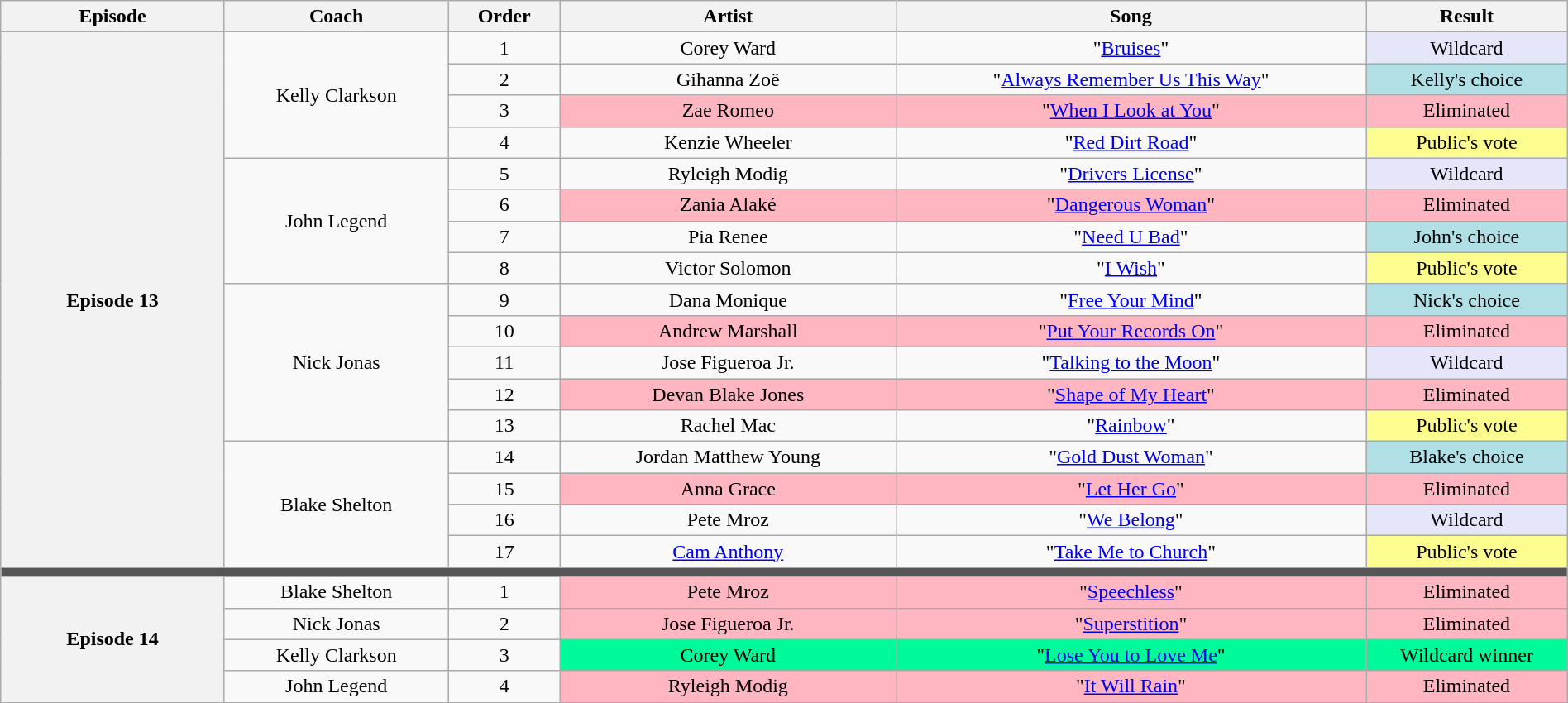<table class="wikitable" style="text-align:center; width:100%">
<tr>
<th style="width:10%">Episode</th>
<th style="width:10%">Coach</th>
<th style="width:05%">Order</th>
<th style="width:15%">Artist</th>
<th style="width:21%">Song</th>
<th style="width:9%">Result</th>
</tr>
<tr>
<th scope="row" rowspan="17">Episode 13<br></th>
<td rowspan="4">Kelly Clarkson</td>
<td>1</td>
<td>Corey Ward</td>
<td>"<a href='#'>Bruises</a>"</td>
<td style="background:lavender">Wildcard</td>
</tr>
<tr>
<td>2</td>
<td>Gihanna Zoë</td>
<td>"<a href='#'>Always Remember Us This Way</a>"</td>
<td style="background:#b0e0e6">Kelly's choice</td>
</tr>
<tr>
<td>3</td>
<td style="background:lightpink">Zae Romeo</td>
<td style="background:lightpink">"<a href='#'>When I Look at You</a>"</td>
<td style="background:lightpink">Eliminated</td>
</tr>
<tr>
<td>4</td>
<td>Kenzie Wheeler</td>
<td>"<a href='#'>Red Dirt Road</a>"</td>
<td style="background:#fdfc8f">Public's vote</td>
</tr>
<tr>
<td rowspan="4">John Legend</td>
<td>5</td>
<td>Ryleigh Modig</td>
<td>"<a href='#'>Drivers License</a>"</td>
<td style="background:lavender">Wildcard</td>
</tr>
<tr>
<td>6</td>
<td style="background:lightpink">Zania Alaké</td>
<td style="background:lightpink">"<a href='#'>Dangerous Woman</a>"</td>
<td style="background:lightpink">Eliminated</td>
</tr>
<tr>
<td>7</td>
<td>Pia Renee</td>
<td>"<a href='#'>Need U Bad</a>"</td>
<td style="background:#b0e0e6">John's choice</td>
</tr>
<tr>
<td>8</td>
<td>Victor Solomon</td>
<td>"<a href='#'>I Wish</a>"</td>
<td style="background:#fdfc8f">Public's vote</td>
</tr>
<tr>
<td rowspan="5">Nick Jonas</td>
<td>9</td>
<td>Dana Monique</td>
<td>"<a href='#'>Free Your Mind</a>"</td>
<td style="background:#b0e0e6">Nick's choice</td>
</tr>
<tr>
<td>10</td>
<td style="background:lightpink">Andrew Marshall</td>
<td style="background:lightpink">"<a href='#'>Put Your Records On</a>"</td>
<td style="background:lightpink">Eliminated</td>
</tr>
<tr>
<td>11</td>
<td>Jose Figueroa Jr.</td>
<td>"<a href='#'>Talking to the Moon</a>"</td>
<td style="background:lavender">Wildcard</td>
</tr>
<tr>
<td>12</td>
<td style="background:lightpink">Devan Blake Jones</td>
<td style="background:lightpink">"<a href='#'>Shape of My Heart</a>"</td>
<td style="background:lightpink">Eliminated</td>
</tr>
<tr>
<td>13</td>
<td>Rachel Mac</td>
<td>"<a href='#'>Rainbow</a>"</td>
<td style="background:#fdfc8f">Public's vote</td>
</tr>
<tr>
<td rowspan="4">Blake Shelton</td>
<td>14</td>
<td>Jordan Matthew Young</td>
<td>"<a href='#'>Gold Dust Woman</a>"</td>
<td style="background:#b0e0e6">Blake's choice</td>
</tr>
<tr>
<td>15</td>
<td style="background:lightpink">Anna Grace</td>
<td style="background:lightpink">"<a href='#'>Let Her Go</a>"</td>
<td style="background:lightpink">Eliminated</td>
</tr>
<tr>
<td>16</td>
<td>Pete Mroz</td>
<td>"<a href='#'>We Belong</a>"</td>
<td style="background:lavender">Wildcard</td>
</tr>
<tr>
<td>17</td>
<td><a href='#'>Cam Anthony</a></td>
<td>"<a href='#'>Take Me to Church</a>"</td>
<td style="background:#fdfc8f">Public's vote</td>
</tr>
<tr>
<td colspan="6" style="background:#555"></td>
</tr>
<tr>
<th scope="row" rowspan="4">Episode 14<br></th>
<td>Blake Shelton</td>
<td>1</td>
<td style="background:lightpink">Pete Mroz</td>
<td style="background:lightpink">"<a href='#'>Speechless</a>"</td>
<td style="background:lightpink">Eliminated</td>
</tr>
<tr>
<td>Nick Jonas</td>
<td>2</td>
<td style="background:lightpink">Jose Figueroa Jr.</td>
<td style="background:lightpink">"<a href='#'>Superstition</a>"</td>
<td style="background:lightpink">Eliminated</td>
</tr>
<tr>
<td>Kelly Clarkson</td>
<td>3</td>
<td style="background:#00fa9a">Corey Ward</td>
<td style="background:#00fa9a">"<a href='#'>Lose You to Love Me</a>"</td>
<td style="background:#00fa9a">Wildcard winner</td>
</tr>
<tr>
<td>John Legend</td>
<td>4</td>
<td style="background:lightpink">Ryleigh Modig</td>
<td style="background:lightpink">"<a href='#'>It Will Rain</a>"</td>
<td style="background:lightpink">Eliminated</td>
</tr>
</table>
